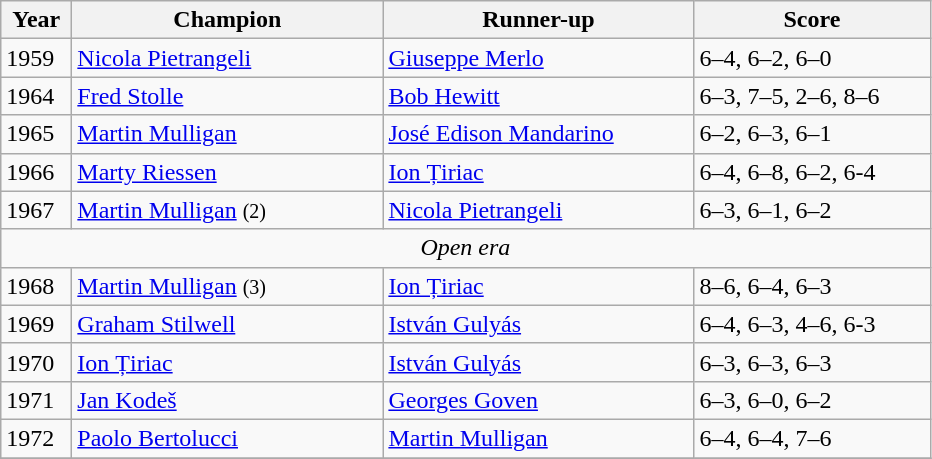<table class="wikitable">
<tr>
<th style="width:40px">Year</th>
<th style="width:200px">Champion</th>
<th style="width:200px">Runner-up</th>
<th style="width:150px">Score</th>
</tr>
<tr>
<td>1959</td>
<td> <a href='#'>Nicola Pietrangeli</a></td>
<td> <a href='#'>Giuseppe Merlo</a></td>
<td>6–4, 6–2, 6–0</td>
</tr>
<tr>
<td>1964</td>
<td> <a href='#'>Fred Stolle</a></td>
<td> <a href='#'>Bob Hewitt</a></td>
<td>6–3, 7–5, 2–6, 8–6</td>
</tr>
<tr>
<td>1965</td>
<td> <a href='#'>Martin Mulligan</a></td>
<td> <a href='#'>José Edison Mandarino</a></td>
<td>6–2, 6–3, 6–1</td>
</tr>
<tr>
<td>1966</td>
<td> <a href='#'>Marty Riessen</a></td>
<td> <a href='#'>Ion Țiriac</a></td>
<td>6–4, 6–8, 6–2, 6-4</td>
</tr>
<tr>
<td>1967</td>
<td> <a href='#'>Martin Mulligan</a> <small>(2)</small></td>
<td> <a href='#'>Nicola Pietrangeli</a></td>
<td>6–3, 6–1, 6–2</td>
</tr>
<tr>
<td colspan=4 align=center><em>Open era</em></td>
</tr>
<tr>
<td>1968</td>
<td> <a href='#'>Martin Mulligan</a> <small>(3)</small></td>
<td> <a href='#'>Ion Țiriac</a></td>
<td>8–6, 6–4, 6–3</td>
</tr>
<tr>
<td>1969</td>
<td> <a href='#'>Graham Stilwell</a></td>
<td> <a href='#'>István Gulyás</a></td>
<td>6–4, 6–3, 4–6, 6-3</td>
</tr>
<tr>
<td>1970</td>
<td> <a href='#'>Ion Țiriac</a></td>
<td> <a href='#'>István Gulyás</a></td>
<td>6–3, 6–3, 6–3</td>
</tr>
<tr>
<td>1971</td>
<td> <a href='#'>Jan Kodeš</a></td>
<td> <a href='#'>Georges Goven</a></td>
<td>6–3, 6–0, 6–2</td>
</tr>
<tr>
<td>1972</td>
<td> <a href='#'>Paolo Bertolucci</a></td>
<td> <a href='#'>Martin Mulligan</a></td>
<td>6–4, 6–4, 7–6</td>
</tr>
<tr>
</tr>
</table>
